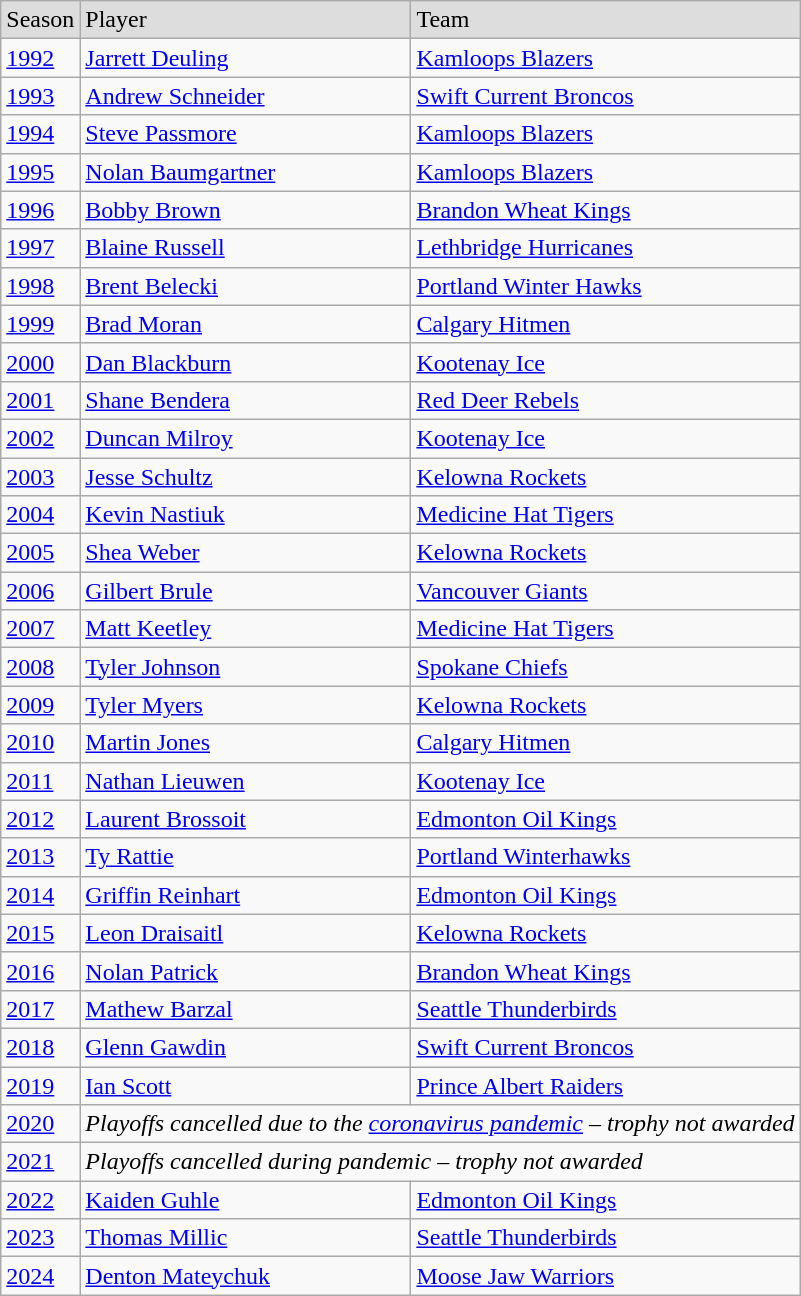<table class="wikitable">
<tr bgcolor="#dddddd">
<td>Season</td>
<td>Player</td>
<td>Team</td>
</tr>
<tr>
<td><a href='#'>1992</a></td>
<td><a href='#'>Jarrett Deuling</a></td>
<td><a href='#'>Kamloops Blazers</a></td>
</tr>
<tr>
<td><a href='#'>1993</a></td>
<td><a href='#'>Andrew Schneider</a></td>
<td><a href='#'>Swift Current Broncos</a></td>
</tr>
<tr>
<td><a href='#'>1994</a></td>
<td><a href='#'>Steve Passmore</a></td>
<td><a href='#'>Kamloops Blazers</a></td>
</tr>
<tr>
<td><a href='#'>1995</a></td>
<td><a href='#'>Nolan Baumgartner</a></td>
<td><a href='#'>Kamloops Blazers</a></td>
</tr>
<tr>
<td><a href='#'>1996</a></td>
<td><a href='#'>Bobby Brown</a></td>
<td><a href='#'>Brandon Wheat Kings</a></td>
</tr>
<tr>
<td><a href='#'>1997</a></td>
<td><a href='#'>Blaine Russell</a></td>
<td><a href='#'>Lethbridge Hurricanes</a></td>
</tr>
<tr>
<td><a href='#'>1998</a></td>
<td><a href='#'>Brent Belecki</a></td>
<td><a href='#'>Portland Winter Hawks</a></td>
</tr>
<tr>
<td><a href='#'>1999</a></td>
<td><a href='#'>Brad Moran</a></td>
<td><a href='#'>Calgary Hitmen</a></td>
</tr>
<tr>
<td><a href='#'>2000</a></td>
<td><a href='#'>Dan Blackburn</a></td>
<td><a href='#'>Kootenay Ice</a></td>
</tr>
<tr>
<td><a href='#'>2001</a></td>
<td><a href='#'>Shane Bendera</a></td>
<td><a href='#'>Red Deer Rebels</a></td>
</tr>
<tr>
<td><a href='#'>2002</a></td>
<td><a href='#'>Duncan Milroy</a></td>
<td><a href='#'>Kootenay Ice</a></td>
</tr>
<tr>
<td><a href='#'>2003</a></td>
<td><a href='#'>Jesse Schultz</a></td>
<td><a href='#'>Kelowna Rockets</a></td>
</tr>
<tr>
<td><a href='#'>2004</a></td>
<td><a href='#'>Kevin Nastiuk</a></td>
<td><a href='#'>Medicine Hat Tigers</a></td>
</tr>
<tr>
<td><a href='#'>2005</a></td>
<td><a href='#'>Shea Weber</a></td>
<td><a href='#'>Kelowna Rockets</a></td>
</tr>
<tr>
<td><a href='#'>2006</a></td>
<td><a href='#'>Gilbert Brule</a></td>
<td><a href='#'>Vancouver Giants</a></td>
</tr>
<tr>
<td><a href='#'>2007</a></td>
<td><a href='#'>Matt Keetley</a></td>
<td><a href='#'>Medicine Hat Tigers</a></td>
</tr>
<tr>
<td><a href='#'>2008</a></td>
<td><a href='#'>Tyler Johnson</a></td>
<td><a href='#'>Spokane Chiefs</a></td>
</tr>
<tr>
<td><a href='#'>2009</a></td>
<td><a href='#'>Tyler Myers</a></td>
<td><a href='#'>Kelowna Rockets</a></td>
</tr>
<tr>
<td><a href='#'>2010</a></td>
<td><a href='#'>Martin Jones</a></td>
<td><a href='#'>Calgary Hitmen</a></td>
</tr>
<tr>
<td><a href='#'>2011</a></td>
<td><a href='#'>Nathan Lieuwen</a></td>
<td><a href='#'>Kootenay Ice</a></td>
</tr>
<tr>
<td><a href='#'>2012</a></td>
<td><a href='#'>Laurent Brossoit</a></td>
<td><a href='#'>Edmonton Oil Kings</a></td>
</tr>
<tr>
<td><a href='#'>2013</a></td>
<td><a href='#'>Ty Rattie</a></td>
<td><a href='#'>Portland Winterhawks</a></td>
</tr>
<tr>
<td><a href='#'>2014</a></td>
<td><a href='#'>Griffin Reinhart</a></td>
<td><a href='#'>Edmonton Oil Kings</a></td>
</tr>
<tr>
<td><a href='#'>2015</a></td>
<td><a href='#'>Leon Draisaitl</a></td>
<td><a href='#'>Kelowna Rockets</a></td>
</tr>
<tr>
<td><a href='#'>2016</a></td>
<td><a href='#'>Nolan Patrick</a></td>
<td><a href='#'>Brandon Wheat Kings</a></td>
</tr>
<tr>
<td><a href='#'>2017</a></td>
<td><a href='#'>Mathew Barzal</a></td>
<td><a href='#'>Seattle Thunderbirds</a></td>
</tr>
<tr>
<td><a href='#'>2018</a></td>
<td><a href='#'>Glenn Gawdin</a></td>
<td><a href='#'>Swift Current Broncos</a></td>
</tr>
<tr>
<td><a href='#'>2019</a></td>
<td><a href='#'>Ian Scott</a></td>
<td><a href='#'>Prince Albert Raiders</a></td>
</tr>
<tr>
<td><a href='#'>2020</a></td>
<td colspan="2"><em>Playoffs cancelled due to the <a href='#'>coronavirus pandemic</a> – trophy not awarded</em></td>
</tr>
<tr>
<td><a href='#'>2021</a></td>
<td colspan="2"><em>Playoffs cancelled during pandemic – trophy not awarded</td>
</tr>
<tr>
<td><a href='#'>2022</a></td>
<td><a href='#'>Kaiden Guhle</a></td>
<td><a href='#'>Edmonton Oil Kings</a></td>
</tr>
<tr>
<td><a href='#'>2023</a></td>
<td><a href='#'>Thomas Millic</a></td>
<td><a href='#'>Seattle Thunderbirds</a></td>
</tr>
<tr>
<td><a href='#'>2024</a></td>
<td><a href='#'>Denton Mateychuk</a></td>
<td><a href='#'>Moose Jaw Warriors</a></td>
</tr>
</table>
